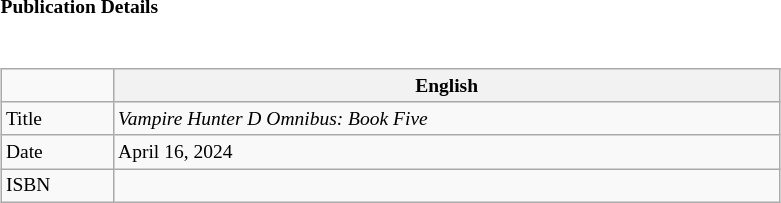<table class="collapsible collapsed" border="0" style="width:75%; font-size:small;">
<tr>
<th style="width:20em; text-align:left">Publication Details</th>
<th></th>
</tr>
<tr>
<td colspan="1"><br><table class="wikitable" style="width:200%; font-size:small;  margin-right:-1em;">
<tr>
<td></td>
<th>English</th>
</tr>
<tr>
<td>Title</td>
<td> <em>Vampire Hunter D Omnibus: Book Five</em></td>
</tr>
<tr>
<td>Date</td>
<td> April 16, 2024</td>
</tr>
<tr>
<td>ISBN</td>
<td> </td>
</tr>
</table>
</td>
</tr>
</table>
